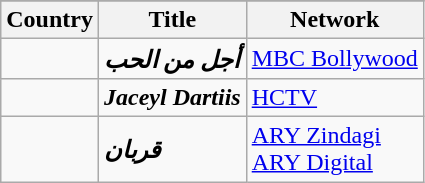<table class="sortable wikitable">
<tr>
</tr>
<tr>
<th>Country</th>
<th>Title</th>
<th>Network</th>
</tr>
<tr>
<td></td>
<td><strong><em>أجل من الحب</em></strong></td>
<td><a href='#'>MBC Bollywood</a></td>
</tr>
<tr>
<td></td>
<td><strong><em>Jaceyl Dartiis</em></strong></td>
<td><a href='#'>HCTV</a></td>
</tr>
<tr>
<td></td>
<td><strong><em>قربان</em></strong></td>
<td><a href='#'>ARY Zindagi</a><br><a href='#'>ARY Digital</a></td>
</tr>
</table>
